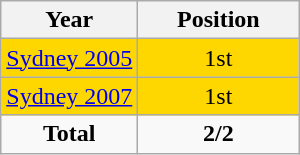<table class="wikitable" style="text-align: center;">
<tr>
<th>Year</th>
<th width="100">Position</th>
</tr>
<tr bgcolor=gold>
<td><a href='#'>Sydney 2005</a></td>
<td>1st</td>
</tr>
<tr bgcolor=gold>
<td><a href='#'>Sydney 2007</a></td>
<td>1st</td>
</tr>
<tr>
<td><strong>Total</strong></td>
<td><strong>2/2</strong></td>
</tr>
</table>
